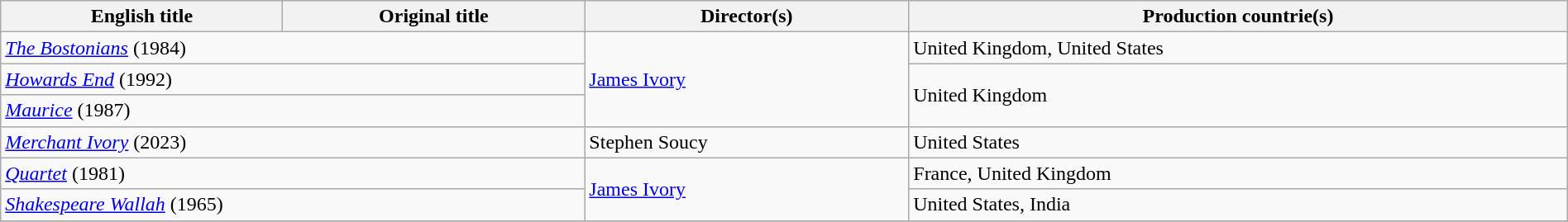<table class="sortable wikitable" style="width:100%; margin-bottom:4px" cellpadding="5">
<tr>
<th scope="col">English title</th>
<th scope="col">Original title</th>
<th scope="col">Director(s)</th>
<th scope="col">Production countrie(s)</th>
</tr>
<tr>
<td colspan="2"><em><a href='#'>The Bostonians</a></em> (1984)</td>
<td rowspan="3"><a href='#'>James Ivory</a></td>
<td>United Kingdom, United States</td>
</tr>
<tr>
<td colspan="2"><em><a href='#'>Howards End</a></em> (1992)</td>
<td rowspan="2">United Kingdom</td>
</tr>
<tr>
<td colspan="2"><em><a href='#'>Maurice</a></em> (1987)</td>
</tr>
<tr>
<td colspan="2"><em><a href='#'>Merchant Ivory</a></em> (2023)</td>
<td>Stephen Soucy</td>
<td>United States</td>
</tr>
<tr>
<td colspan="2"><em><a href='#'>Quartet</a></em> (1981)</td>
<td rowspan="2"><a href='#'>James Ivory</a></td>
<td>France, United Kingdom</td>
</tr>
<tr>
<td colspan="2"><em><a href='#'>Shakespeare Wallah</a></em> (1965)</td>
<td>United States, India</td>
</tr>
<tr>
</tr>
</table>
